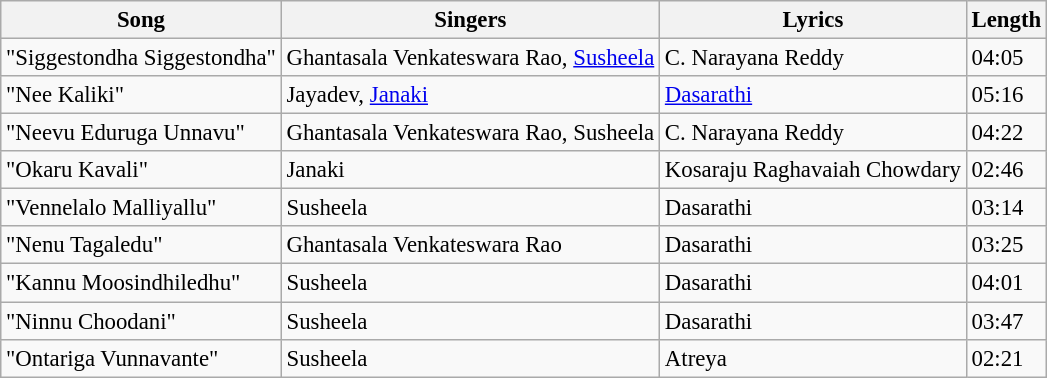<table class="wikitable" style="font-size:95%;">
<tr>
<th>Song</th>
<th>Singers</th>
<th>Lyrics</th>
<th>Length</th>
</tr>
<tr>
<td>"Siggestondha Siggestondha"</td>
<td>Ghantasala Venkateswara Rao, <a href='#'>Susheela</a></td>
<td>C. Narayana Reddy</td>
<td>04:05</td>
</tr>
<tr>
<td>"Nee Kaliki"</td>
<td>Jayadev, <a href='#'>Janaki</a></td>
<td><a href='#'>Dasarathi</a></td>
<td>05:16</td>
</tr>
<tr>
<td>"Neevu Eduruga Unnavu"</td>
<td>Ghantasala Venkateswara Rao, Susheela</td>
<td>C. Narayana Reddy</td>
<td>04:22</td>
</tr>
<tr>
<td>"Okaru Kavali"</td>
<td>Janaki</td>
<td>Kosaraju Raghavaiah Chowdary</td>
<td>02:46</td>
</tr>
<tr>
<td>"Vennelalo Malliyallu"</td>
<td>Susheela</td>
<td>Dasarathi</td>
<td>03:14</td>
</tr>
<tr>
<td>"Nenu Tagaledu"</td>
<td>Ghantasala Venkateswara Rao</td>
<td>Dasarathi</td>
<td>03:25</td>
</tr>
<tr>
<td>"Kannu Moosindhiledhu"</td>
<td>Susheela</td>
<td>Dasarathi</td>
<td>04:01</td>
</tr>
<tr>
<td>"Ninnu Choodani"</td>
<td>Susheela</td>
<td>Dasarathi</td>
<td>03:47</td>
</tr>
<tr>
<td>"Ontariga Vunnavante"</td>
<td>Susheela</td>
<td>Atreya</td>
<td>02:21</td>
</tr>
</table>
